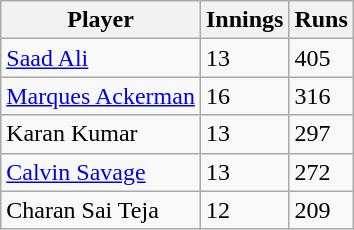<table class="wikitable">
<tr>
<th>Player</th>
<th>Innings</th>
<th>Runs</th>
</tr>
<tr>
<td><a href='#'>Saad Ali</a></td>
<td>13</td>
<td>405</td>
</tr>
<tr>
<td><a href='#'>Marques Ackerman</a></td>
<td>16</td>
<td>316</td>
</tr>
<tr>
<td>Karan Kumar</td>
<td>13</td>
<td>297</td>
</tr>
<tr>
<td><a href='#'>Calvin Savage</a></td>
<td>13</td>
<td>272</td>
</tr>
<tr>
<td>Charan Sai Teja</td>
<td>12</td>
<td>209</td>
</tr>
</table>
